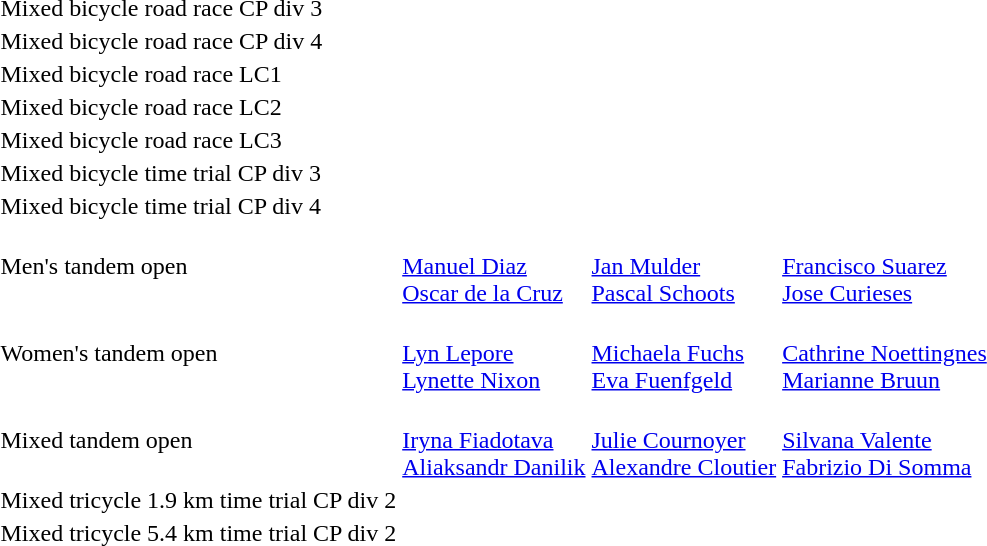<table>
<tr>
<td>Mixed bicycle road race CP div 3<br></td>
<td></td>
<td></td>
<td></td>
</tr>
<tr>
<td>Mixed bicycle road race CP div 4<br></td>
<td></td>
<td></td>
<td></td>
</tr>
<tr>
<td>Mixed bicycle road race LC1<br></td>
<td></td>
<td></td>
<td></td>
</tr>
<tr>
<td>Mixed bicycle road race LC2<br></td>
<td></td>
<td></td>
<td></td>
</tr>
<tr>
<td>Mixed bicycle road race LC3<br></td>
<td></td>
<td></td>
<td></td>
</tr>
<tr>
<td>Mixed bicycle time trial CP div 3<br></td>
<td></td>
<td></td>
<td></td>
</tr>
<tr>
<td>Mixed bicycle time trial CP div 4<br></td>
<td></td>
<td></td>
<td></td>
</tr>
<tr>
<td>Men's tandem open<br></td>
<td valign=top> <br> <a href='#'>Manuel Diaz</a> <br> <a href='#'>Oscar de la Cruz</a></td>
<td valign=top> <br> <a href='#'>Jan Mulder</a> <br> <a href='#'>Pascal Schoots</a></td>
<td valign=top> <br> <a href='#'>Francisco Suarez</a> <br> <a href='#'>Jose Curieses</a></td>
</tr>
<tr>
<td>Women's tandem open<br></td>
<td valign=top> <br> <a href='#'>Lyn Lepore</a> <br> <a href='#'>Lynette Nixon</a></td>
<td valign=top> <br> <a href='#'>Michaela Fuchs</a> <br> <a href='#'>Eva Fuenfgeld</a></td>
<td valign=top> <br> <a href='#'>Cathrine Noettingnes</a> <br> <a href='#'>Marianne Bruun</a></td>
</tr>
<tr>
<td>Mixed tandem open<br></td>
<td valign=top> <br> <a href='#'>Iryna Fiadotava</a> <br> <a href='#'>Aliaksandr Danilik</a></td>
<td valign=top> <br> <a href='#'>Julie Cournoyer</a> <br> <a href='#'>Alexandre Cloutier</a></td>
<td valign=top> <br> <a href='#'>Silvana Valente</a> <br> <a href='#'>Fabrizio Di Somma</a></td>
</tr>
<tr>
<td>Mixed tricycle 1.9 km time trial CP div 2<br></td>
<td></td>
<td></td>
<td></td>
</tr>
<tr>
<td>Mixed tricycle 5.4 km time trial CP div 2<br></td>
<td></td>
<td></td>
<td></td>
</tr>
</table>
